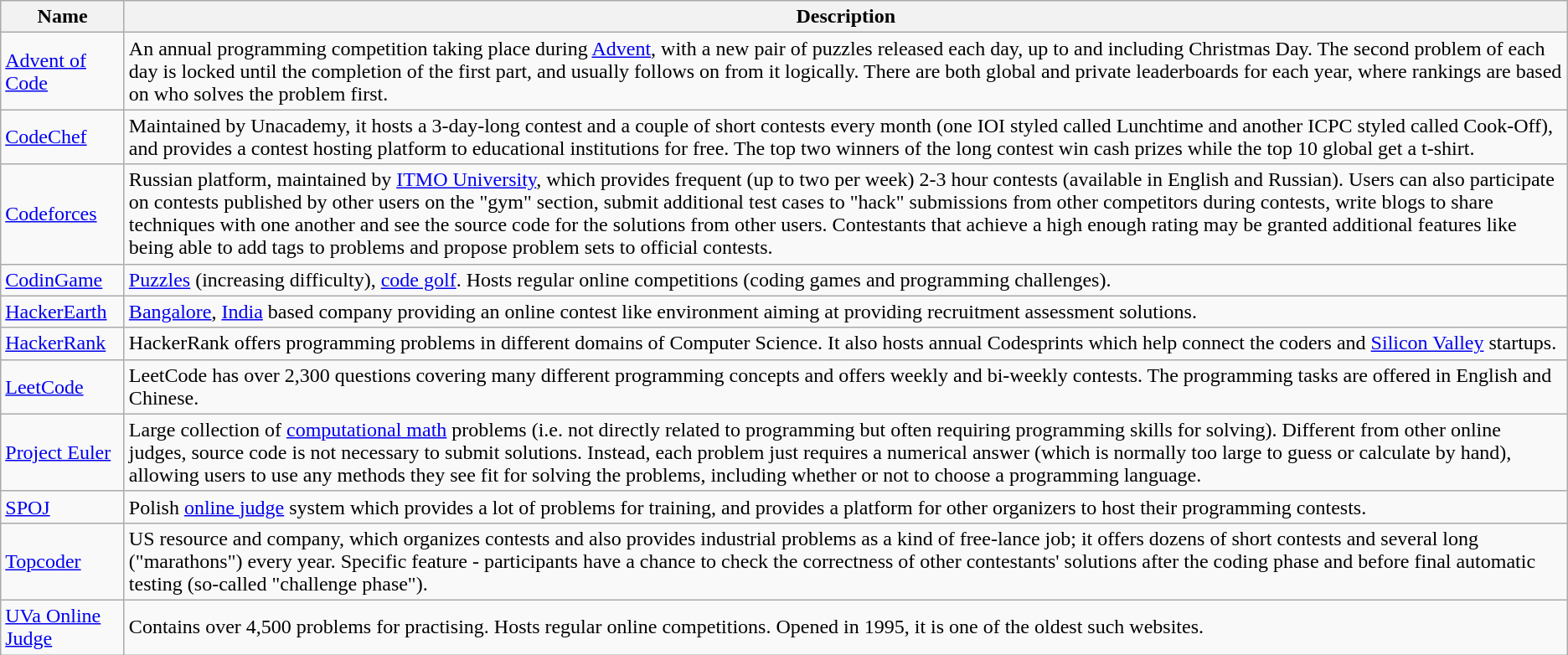<table class="wikitable sortable">
<tr>
<th style="min-width:25%">Name</th>
<th>Description</th>
</tr>
<tr>
<td><a href='#'>Advent of Code</a></td>
<td>An annual programming competition taking place during <a href='#'>Advent</a>, with a new pair of puzzles released each day, up to and including Christmas Day. The second problem of each day is locked until the completion of the first part, and usually follows on from it logically. There are both global and private leaderboards for each year, where rankings are based on who solves the problem first.</td>
</tr>
<tr>
<td><a href='#'>CodeChef</a></td>
<td>Maintained by Unacademy, it hosts a 3-day-long contest and a couple of short contests every month (one IOI styled called Lunchtime and another ICPC styled called Cook-Off), and provides a contest hosting platform to educational institutions for free. The top two winners of the long contest win cash prizes while the top 10 global get a t-shirt.</td>
</tr>
<tr>
<td><a href='#'>Codeforces</a></td>
<td>Russian platform, maintained by <a href='#'>ITMO University</a>, which provides frequent (up to two per week) 2-3 hour contests (available in English and Russian). Users can also participate on contests published by other users on the "gym" section, submit additional test cases to "hack" submissions from other competitors during contests, write blogs to share techniques with one another and see the source code for the solutions from other users. Contestants that achieve a high enough rating may be granted additional features like being able to add tags to problems and propose problem sets to official contests.</td>
</tr>
<tr>
<td><a href='#'>CodinGame</a></td>
<td><a href='#'>Puzzles</a> (increasing difficulty), <a href='#'>code golf</a>. Hosts regular online competitions (coding games and programming challenges).</td>
</tr>
<tr>
<td><a href='#'>HackerEarth</a></td>
<td><a href='#'>Bangalore</a>, <a href='#'>India</a> based company providing an online contest like environment aiming at providing recruitment assessment solutions.</td>
</tr>
<tr>
<td><a href='#'>HackerRank</a></td>
<td>HackerRank offers programming problems in different domains of Computer Science. It also hosts annual Codesprints which help connect the coders and <a href='#'>Silicon Valley</a> startups.</td>
</tr>
<tr id="leetcode">
<td><a href='#'>LeetCode</a></td>
<td>LeetCode has over 2,300 questions covering many different programming concepts and offers weekly and bi-weekly contests. The programming tasks are offered in English and Chinese.</td>
</tr>
<tr>
<td><a href='#'>Project Euler</a></td>
<td>Large collection of <a href='#'>computational math</a> problems (i.e. not directly related to programming but often requiring programming skills for solving). Different from other online judges, source code is not necessary to submit solutions. Instead, each problem just requires a numerical answer (which is normally too large to guess or calculate by hand), allowing users to use any methods they see fit for solving the problems, including whether or not to choose a programming language.</td>
</tr>
<tr>
<td><a href='#'>SPOJ</a></td>
<td>Polish <a href='#'>online judge</a> system which provides a lot of problems for training, and provides a platform for other organizers to host their programming contests.</td>
</tr>
<tr>
<td><a href='#'>Topcoder</a></td>
<td>US resource and company, which organizes contests and also provides industrial problems as a kind of free-lance job; it offers dozens of short contests and several long ("marathons") every year. Specific feature - participants have a chance to check the correctness of other contestants' solutions after the coding phase and before final automatic testing (so-called "challenge phase").</td>
</tr>
<tr>
<td><a href='#'>UVa Online Judge</a></td>
<td>Contains over 4,500 problems for practising. Hosts regular online competitions. Opened in 1995, it is one of the oldest such websites.</td>
</tr>
</table>
